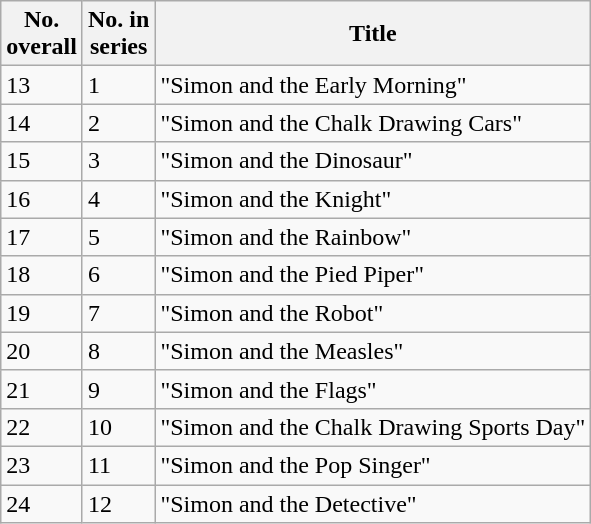<table class="wikitable">
<tr>
<th>No.<br>overall</th>
<th>No. in<br>series</th>
<th>Title</th>
</tr>
<tr>
<td>13</td>
<td>1</td>
<td>"Simon and the Early Morning"</td>
</tr>
<tr>
<td>14</td>
<td>2</td>
<td>"Simon and the Chalk Drawing Cars"</td>
</tr>
<tr>
<td>15</td>
<td>3</td>
<td>"Simon and the Dinosaur"</td>
</tr>
<tr>
<td>16</td>
<td>4</td>
<td>"Simon and the Knight"</td>
</tr>
<tr>
<td>17</td>
<td>5</td>
<td>"Simon and the Rainbow"</td>
</tr>
<tr>
<td>18</td>
<td>6</td>
<td>"Simon and the Pied Piper"</td>
</tr>
<tr>
<td>19</td>
<td>7</td>
<td>"Simon and the Robot"</td>
</tr>
<tr>
<td>20</td>
<td>8</td>
<td>"Simon and the Measles"</td>
</tr>
<tr>
<td>21</td>
<td>9</td>
<td>"Simon and the Flags"</td>
</tr>
<tr>
<td>22</td>
<td>10</td>
<td>"Simon and the Chalk Drawing Sports Day"</td>
</tr>
<tr>
<td>23</td>
<td>11</td>
<td>"Simon and the Pop Singer"</td>
</tr>
<tr>
<td>24</td>
<td>12</td>
<td>"Simon and the Detective"</td>
</tr>
</table>
